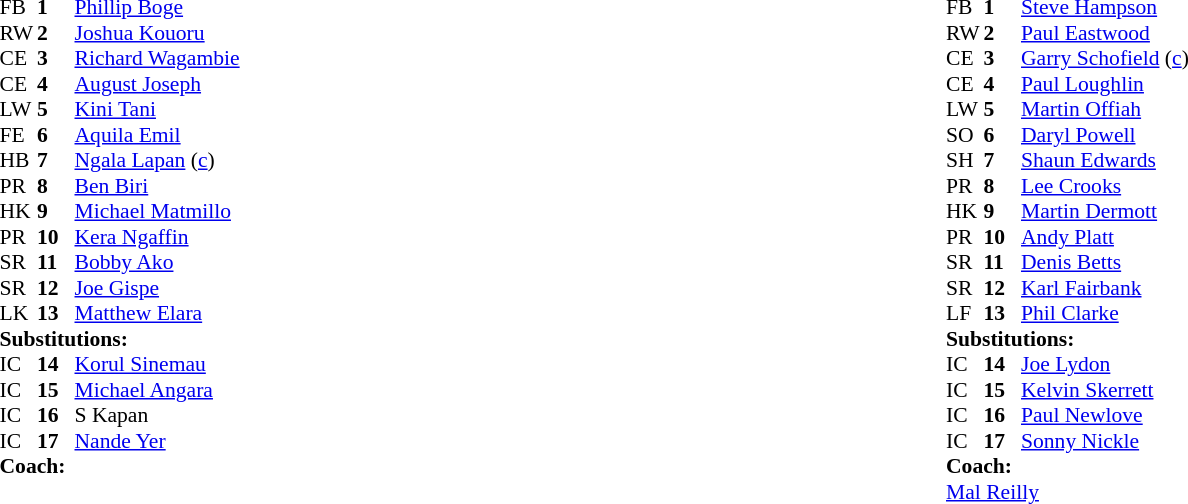<table width="100%">
<tr>
<td valign="top" width="50%"><br><table style="font-size: 90%" cellspacing="0" cellpadding="0">
<tr>
<th width="25"></th>
<th width="25"></th>
</tr>
<tr>
<td>FB</td>
<td><strong>1</strong></td>
<td><a href='#'>Phillip Boge</a></td>
</tr>
<tr>
<td>RW</td>
<td><strong>2</strong></td>
<td><a href='#'>Joshua Kouoru</a></td>
</tr>
<tr>
<td>CE</td>
<td><strong>3</strong></td>
<td><a href='#'>Richard Wagambie</a></td>
</tr>
<tr>
<td>CE</td>
<td><strong>4</strong></td>
<td><a href='#'>August Joseph</a></td>
</tr>
<tr>
<td>LW</td>
<td><strong>5</strong></td>
<td><a href='#'>Kini Tani</a></td>
</tr>
<tr>
<td>FE</td>
<td><strong>6</strong></td>
<td><a href='#'>Aquila Emil</a></td>
</tr>
<tr>
<td>HB</td>
<td><strong>7</strong></td>
<td><a href='#'>Ngala Lapan</a> (<a href='#'>c</a>)</td>
</tr>
<tr>
<td>PR</td>
<td><strong>8</strong></td>
<td><a href='#'>Ben Biri</a></td>
</tr>
<tr>
<td>HK</td>
<td><strong>9</strong></td>
<td><a href='#'>Michael Matmillo</a></td>
</tr>
<tr>
<td>PR</td>
<td><strong>10</strong></td>
<td><a href='#'>Kera Ngaffin</a></td>
</tr>
<tr>
<td>SR</td>
<td><strong>11</strong></td>
<td><a href='#'>Bobby Ako</a></td>
</tr>
<tr>
<td>SR</td>
<td><strong>12</strong></td>
<td><a href='#'>Joe Gispe</a></td>
</tr>
<tr>
<td>LK</td>
<td><strong>13</strong></td>
<td><a href='#'>Matthew Elara</a></td>
</tr>
<tr>
<td colspan=3><strong>Substitutions:</strong></td>
</tr>
<tr>
<td>IC</td>
<td><strong>14</strong></td>
<td><a href='#'>Korul Sinemau</a></td>
</tr>
<tr>
<td>IC</td>
<td><strong>15</strong></td>
<td><a href='#'>Michael Angara</a></td>
</tr>
<tr>
<td>IC</td>
<td><strong>16</strong></td>
<td>S Kapan</td>
</tr>
<tr>
<td>IC</td>
<td><strong>17</strong></td>
<td><a href='#'>Nande Yer</a></td>
</tr>
<tr>
<td colspan=3><strong>Coach:</strong></td>
</tr>
<tr>
<td colspan="4"></td>
</tr>
</table>
</td>
<td valign="top" width="50%"><br><table style="font-size: 90%" cellspacing="0" cellpadding="0">
<tr>
<th width="25"></th>
<th width="25"></th>
</tr>
<tr>
<td>FB</td>
<td><strong>1</strong></td>
<td><a href='#'>Steve Hampson</a></td>
</tr>
<tr>
<td>RW</td>
<td><strong>2</strong></td>
<td><a href='#'>Paul Eastwood</a></td>
</tr>
<tr>
<td>CE</td>
<td><strong>3</strong></td>
<td><a href='#'>Garry Schofield</a> (<a href='#'>c</a>)</td>
</tr>
<tr>
<td>CE</td>
<td><strong>4</strong></td>
<td><a href='#'>Paul Loughlin</a></td>
</tr>
<tr>
<td>LW</td>
<td><strong>5</strong></td>
<td><a href='#'>Martin Offiah</a></td>
</tr>
<tr>
<td>SO</td>
<td><strong>6</strong></td>
<td><a href='#'>Daryl Powell</a></td>
</tr>
<tr>
<td>SH</td>
<td><strong>7</strong></td>
<td><a href='#'>Shaun Edwards</a></td>
</tr>
<tr>
<td>PR</td>
<td><strong>8</strong></td>
<td><a href='#'>Lee Crooks</a></td>
</tr>
<tr>
<td>HK</td>
<td><strong>9</strong></td>
<td><a href='#'>Martin Dermott</a></td>
</tr>
<tr>
<td>PR</td>
<td><strong>10</strong></td>
<td><a href='#'>Andy Platt</a></td>
</tr>
<tr>
<td>SR</td>
<td><strong>11</strong></td>
<td><a href='#'>Denis Betts</a></td>
</tr>
<tr>
<td>SR</td>
<td><strong>12</strong></td>
<td><a href='#'>Karl Fairbank</a></td>
</tr>
<tr>
<td>LF</td>
<td><strong>13</strong></td>
<td><a href='#'>Phil Clarke</a></td>
</tr>
<tr>
<td colspan=3><strong>Substitutions:</strong></td>
</tr>
<tr>
<td>IC</td>
<td><strong>14</strong></td>
<td><a href='#'>Joe Lydon</a></td>
</tr>
<tr>
<td>IC</td>
<td><strong>15</strong></td>
<td><a href='#'>Kelvin Skerrett</a></td>
</tr>
<tr>
<td>IC</td>
<td><strong>16</strong></td>
<td><a href='#'>Paul Newlove</a></td>
</tr>
<tr>
<td>IC</td>
<td><strong>17</strong></td>
<td><a href='#'>Sonny Nickle</a></td>
</tr>
<tr>
<td colspan=3><strong>Coach:</strong></td>
</tr>
<tr>
<td colspan="4"> <a href='#'>Mal Reilly</a></td>
</tr>
</table>
</td>
</tr>
</table>
